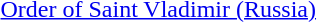<table>
<tr>
<td rowspan=2 style="width:60px; vertical-align:top;"></td>
<td><a href='#'> Order of Saint Vladimir (Russia)</a></td>
</tr>
<tr>
</tr>
</table>
